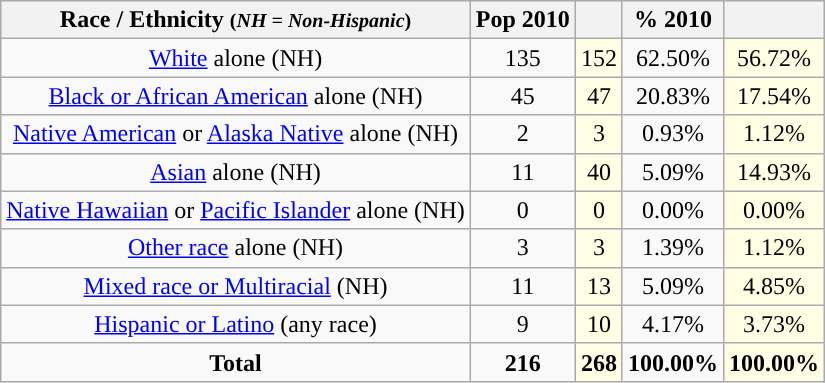<table class="wikitable" style="text-align:center;">
<tr>
<th>Race / Ethnicity <small>(<em>NH = Non-Hispanic</em>)</small></th>
<th>Pop 2010</th>
<th></th>
<th>% 2010</th>
<th></th>
</tr>
<tr>
<td><a href='#'>White</a> alone (NH)</td>
<td>135</td>
<td style='background: #ffffe6;'>152</td>
<td>62.50%</td>
<td style='background: #ffffe6;'>56.72%</td>
</tr>
<tr>
<td><a href='#'>Black or African American</a> alone (NH)</td>
<td>45</td>
<td style='background: #ffffe6;'>47</td>
<td>20.83%</td>
<td style='background: #ffffe6;'>17.54%</td>
</tr>
<tr>
<td><a href='#'>Native American</a> or <a href='#'>Alaska Native</a> alone (NH)</td>
<td>2</td>
<td style='background: #ffffe6;'>3</td>
<td>0.93%</td>
<td style='background: #ffffe6;'>1.12%</td>
</tr>
<tr>
<td><a href='#'>Asian</a> alone (NH)</td>
<td>11</td>
<td style='background: #ffffe6;'>40</td>
<td>5.09%</td>
<td style='background: #ffffe6;'>14.93%</td>
</tr>
<tr>
<td><a href='#'>Native Hawaiian</a> or <a href='#'>Pacific Islander</a> alone (NH)</td>
<td>0</td>
<td style='background: #ffffe6;'>0</td>
<td>0.00%</td>
<td style='background: #ffffe6;'>0.00%</td>
</tr>
<tr>
<td><a href='#'>Other race</a> alone (NH)</td>
<td>3</td>
<td style='background: #ffffe6;'>3</td>
<td>1.39%</td>
<td style='background: #ffffe6;'>1.12%</td>
</tr>
<tr>
<td><a href='#'>Mixed race or Multiracial</a> (NH)</td>
<td>11</td>
<td style='background: #ffffe6;'>13</td>
<td>5.09%</td>
<td style='background: #ffffe6;'>4.85%</td>
</tr>
<tr>
<td><a href='#'>Hispanic or Latino</a> (any race)</td>
<td>9</td>
<td style='background: #ffffe6;'>10</td>
<td>4.17%</td>
<td style='background: #ffffe6;'>3.73%</td>
</tr>
<tr>
<td><strong>Total</strong></td>
<td><strong>216</strong></td>
<td style='background: #ffffe6;'><strong>268</strong></td>
<td><strong>100.00%</strong></td>
<td style='background: #ffffe6;'><strong>100.00%</strong></td>
</tr>
</table>
